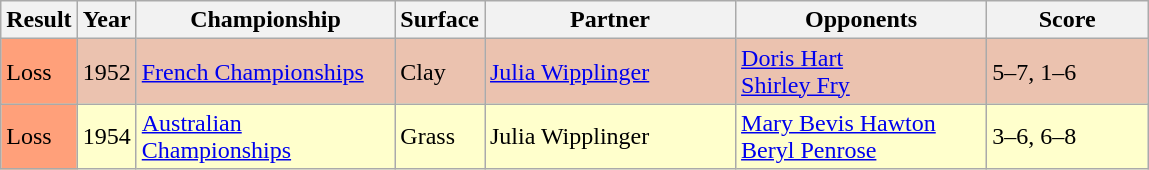<table class="sortable wikitable">
<tr>
<th style="width:40px">Result</th>
<th style="width:30px">Year</th>
<th style="width:165px">Championship</th>
<th style="width:50px">Surface</th>
<th style="width:160px">Partner</th>
<th style="width:160px">Opponents</th>
<th style="width:100px" class="unsortable">Score</th>
</tr>
<tr style="background:#ebc2af;">
<td style="background:#ffa07a;">Loss</td>
<td>1952</td>
<td><a href='#'>French Championships</a></td>
<td>Clay</td>
<td> <a href='#'>Julia Wipplinger</a></td>
<td> <a href='#'>Doris Hart</a><br> <a href='#'>Shirley Fry</a></td>
<td>5–7, 1–6</td>
</tr>
<tr style="background:#ffffcc;">
<td style="background:#ffa07a;">Loss</td>
<td>1954</td>
<td><a href='#'>Australian Championships</a></td>
<td>Grass</td>
<td> Julia Wipplinger</td>
<td> <a href='#'>Mary Bevis Hawton</a><br> <a href='#'>Beryl Penrose</a></td>
<td>3–6, 6–8</td>
</tr>
</table>
